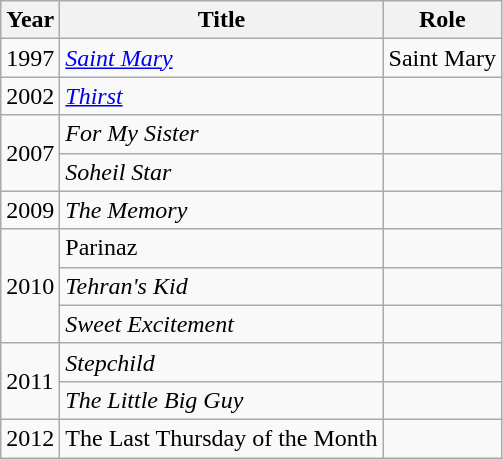<table class="wikitable">
<tr>
<th>Year</th>
<th>Title</th>
<th>Role</th>
</tr>
<tr>
<td>1997</td>
<td><em> <a href='#'>Saint Mary</a> </em></td>
<td>Saint Mary</td>
</tr>
<tr>
<td>2002</td>
<td><em><a href='#'>Thirst</a></em></td>
<td></td>
</tr>
<tr>
<td rowspan="2">2007</td>
<td><em>For My Sister</em></td>
<td></td>
</tr>
<tr>
<td><em>Soheil Star</em></td>
<td></td>
</tr>
<tr>
<td>2009</td>
<td><em>The Memory</em></td>
<td></td>
</tr>
<tr>
<td rowspan="3">2010</td>
<td>Parinaz</td>
<td></td>
</tr>
<tr>
<td><em>Tehran's Kid</em></td>
<td></td>
</tr>
<tr>
<td><em>Sweet Excitement</em></td>
<td></td>
</tr>
<tr>
<td rowspan="2">2011</td>
<td><em> Stepchild </em></td>
<td></td>
</tr>
<tr>
<td><em> The Little Big Guy </em></td>
<td></td>
</tr>
<tr>
<td rowspan="1">2012</td>
<td>The Last Thursday of the Month</td>
<td></td>
</tr>
</table>
